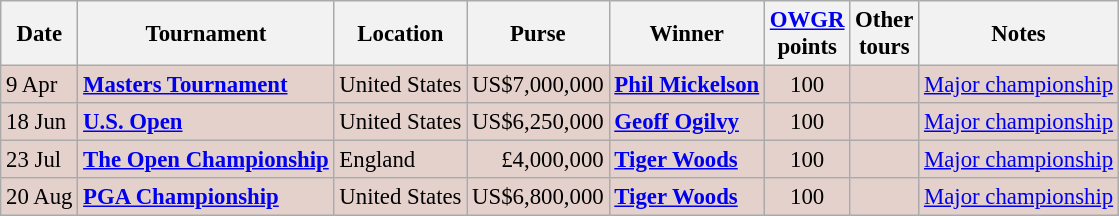<table class="wikitable" style="font-size:95%">
<tr>
<th>Date</th>
<th>Tournament</th>
<th>Location</th>
<th>Purse</th>
<th>Winner</th>
<th><a href='#'>OWGR</a><br>points</th>
<th>Other<br>tours</th>
<th>Notes</th>
</tr>
<tr style="background:#e5d1cb;">
<td>9 Apr</td>
<td><strong><a href='#'>Masters Tournament</a></strong></td>
<td>United States</td>
<td align=right>US$7,000,000</td>
<td> <strong><a href='#'>Phil Mickelson</a></strong></td>
<td align=center>100</td>
<td></td>
<td><a href='#'>Major championship</a></td>
</tr>
<tr style="background:#e5d1cb;">
<td>18 Jun</td>
<td><strong><a href='#'>U.S. Open</a></strong></td>
<td>United States</td>
<td align=right>US$6,250,000</td>
<td> <strong><a href='#'>Geoff Ogilvy</a></strong></td>
<td align=center>100</td>
<td></td>
<td><a href='#'>Major championship</a></td>
</tr>
<tr style="background:#e5d1cb;">
<td>23 Jul</td>
<td><strong><a href='#'>The Open Championship</a></strong></td>
<td>England</td>
<td align=right>£4,000,000</td>
<td> <strong><a href='#'>Tiger Woods</a></strong></td>
<td align=center>100</td>
<td></td>
<td><a href='#'>Major championship</a></td>
</tr>
<tr style="background:#e5d1cb;">
<td>20 Aug</td>
<td><strong><a href='#'>PGA Championship</a></strong></td>
<td>United States</td>
<td align=right>US$6,800,000</td>
<td> <strong><a href='#'>Tiger Woods</a></strong></td>
<td align=center>100</td>
<td></td>
<td><a href='#'>Major championship</a></td>
</tr>
</table>
